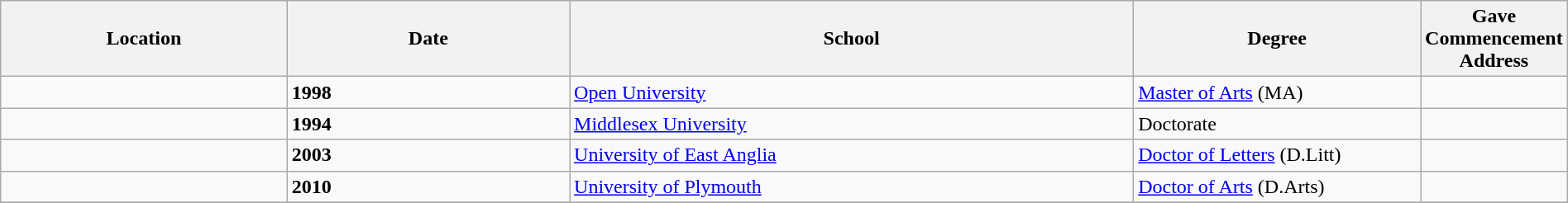<table class="wikitable" style="width:100%;">
<tr>
<th style="width:20%;">Location</th>
<th style="width:20%;">Date</th>
<th style="width:40%;">School</th>
<th style="width:20%;">Degree</th>
<th style="width:20%;">Gave Commencement Address</th>
</tr>
<tr>
<td></td>
<td><strong>1998</strong></td>
<td><a href='#'>Open University</a></td>
<td><a href='#'>Master of Arts</a> (MA)</td>
<td></td>
</tr>
<tr>
<td></td>
<td><strong>1994</strong></td>
<td><a href='#'>Middlesex University</a></td>
<td>Doctorate</td>
<td></td>
</tr>
<tr>
<td></td>
<td><strong>2003</strong></td>
<td><a href='#'>University of East Anglia</a></td>
<td><a href='#'>Doctor of Letters</a> (D.Litt)</td>
<td></td>
</tr>
<tr>
<td></td>
<td><strong>2010</strong></td>
<td><a href='#'>University of Plymouth</a></td>
<td><a href='#'>Doctor of Arts</a> (D.Arts)</td>
<td></td>
</tr>
<tr>
</tr>
</table>
